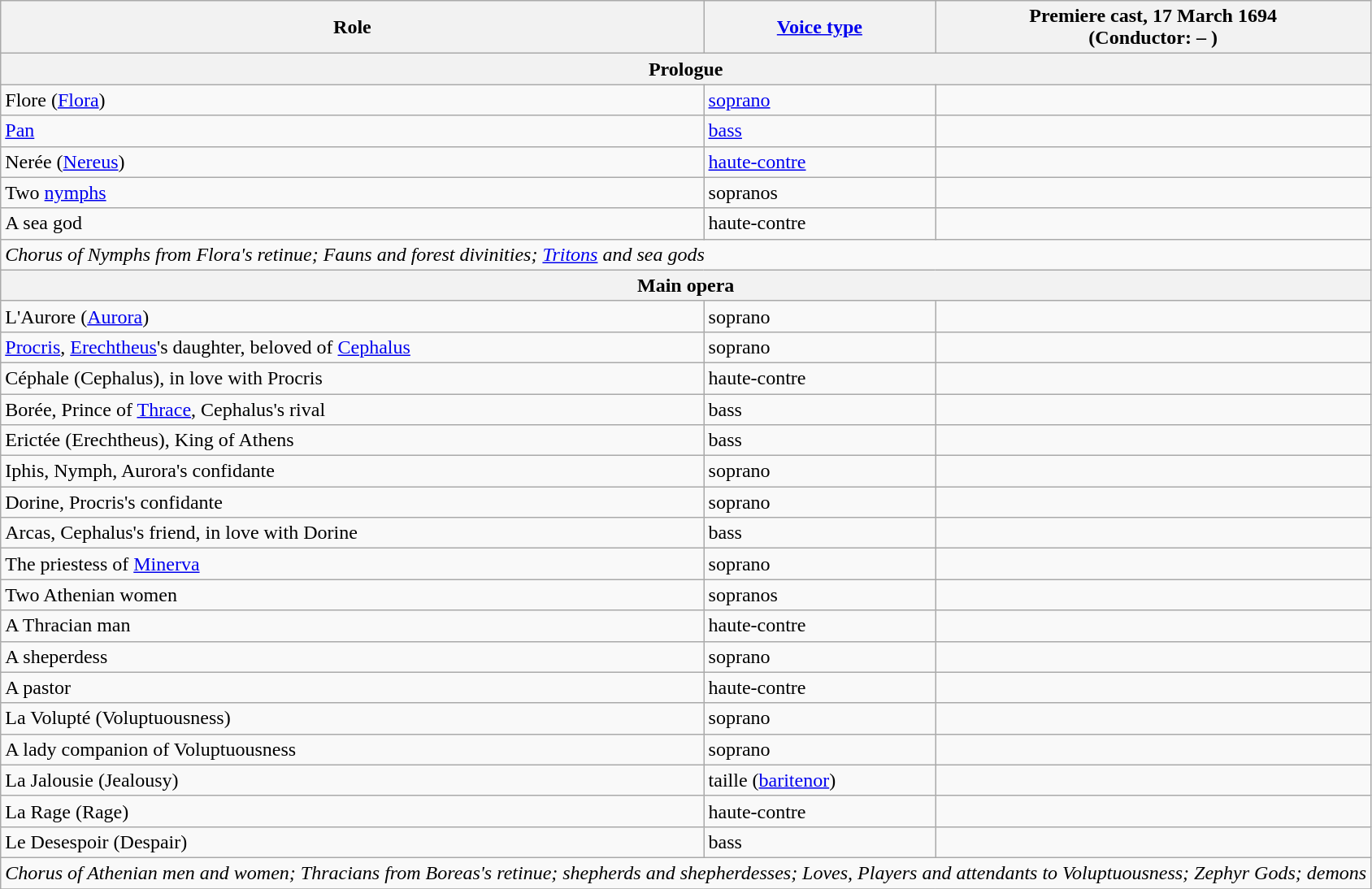<table class="wikitable">
<tr>
<th>Role</th>
<th><a href='#'>Voice type</a></th>
<th>Premiere cast, 17 March 1694<br>(Conductor: – )</th>
</tr>
<tr>
<th colspan="3">Prologue</th>
</tr>
<tr>
<td>Flore (<a href='#'>Flora</a>)</td>
<td><a href='#'>soprano</a></td>
<td></td>
</tr>
<tr>
<td><a href='#'>Pan</a></td>
<td><a href='#'>bass</a></td>
<td></td>
</tr>
<tr>
<td>Nerée (<a href='#'>Nereus</a>)</td>
<td><a href='#'>haute-contre</a></td>
<td></td>
</tr>
<tr>
<td>Two <a href='#'>nymphs</a></td>
<td>sopranos</td>
<td></td>
</tr>
<tr>
<td>A sea god</td>
<td>haute-contre</td>
<td></td>
</tr>
<tr>
<td colspan="3"><em>Chorus of Nymphs from Flora's retinue; Fauns and forest divinities; <a href='#'>Tritons</a> and sea gods</em></td>
</tr>
<tr>
<th colspan="3">Main opera</th>
</tr>
<tr>
<td>L'Aurore (<a href='#'>Aurora</a>)</td>
<td>soprano</td>
<td></td>
</tr>
<tr>
<td><a href='#'>Procris</a>, <a href='#'>Erechtheus</a>'s daughter, beloved of <a href='#'>Cephalus</a></td>
<td>soprano</td>
<td></td>
</tr>
<tr>
<td>Céphale (Cephalus), in love with Procris</td>
<td>haute-contre</td>
<td></td>
</tr>
<tr>
<td>Borée, Prince of <a href='#'>Thrace</a>, Cephalus's rival</td>
<td>bass</td>
<td></td>
</tr>
<tr>
<td>Erictée (Erechtheus), King of Athens</td>
<td>bass</td>
<td></td>
</tr>
<tr>
<td>Iphis, Nymph, Aurora's confidante</td>
<td>soprano</td>
<td></td>
</tr>
<tr>
<td>Dorine, Procris's confidante</td>
<td>soprano</td>
<td></td>
</tr>
<tr>
<td>Arcas, Cephalus's friend, in love with Dorine</td>
<td>bass</td>
<td></td>
</tr>
<tr>
<td>The priestess of <a href='#'>Minerva</a></td>
<td>soprano</td>
<td></td>
</tr>
<tr>
<td>Two Athenian women</td>
<td>sopranos</td>
<td></td>
</tr>
<tr>
<td>A Thracian man</td>
<td>haute-contre</td>
<td></td>
</tr>
<tr>
<td>A sheperdess</td>
<td>soprano</td>
<td></td>
</tr>
<tr>
<td>A pastor</td>
<td>haute-contre</td>
<td></td>
</tr>
<tr>
<td>La Volupté (Voluptuousness)</td>
<td>soprano</td>
<td></td>
</tr>
<tr>
<td>A lady companion of Voluptuousness</td>
<td>soprano</td>
<td></td>
</tr>
<tr>
<td>La Jalousie (Jealousy)</td>
<td>taille (<a href='#'>baritenor</a>)</td>
<td></td>
</tr>
<tr>
<td>La Rage (Rage)</td>
<td>haute-contre</td>
<td></td>
</tr>
<tr>
<td>Le Desespoir (Despair)</td>
<td>bass</td>
<td></td>
</tr>
<tr>
<td colspan="3"><em>Chorus of Athenian men and women; Thracians from Boreas's retinue; shepherds and shepherdesses; Loves, Players and attendants to Voluptuousness; Zephyr Gods; demons</em></td>
</tr>
<tr>
</tr>
</table>
